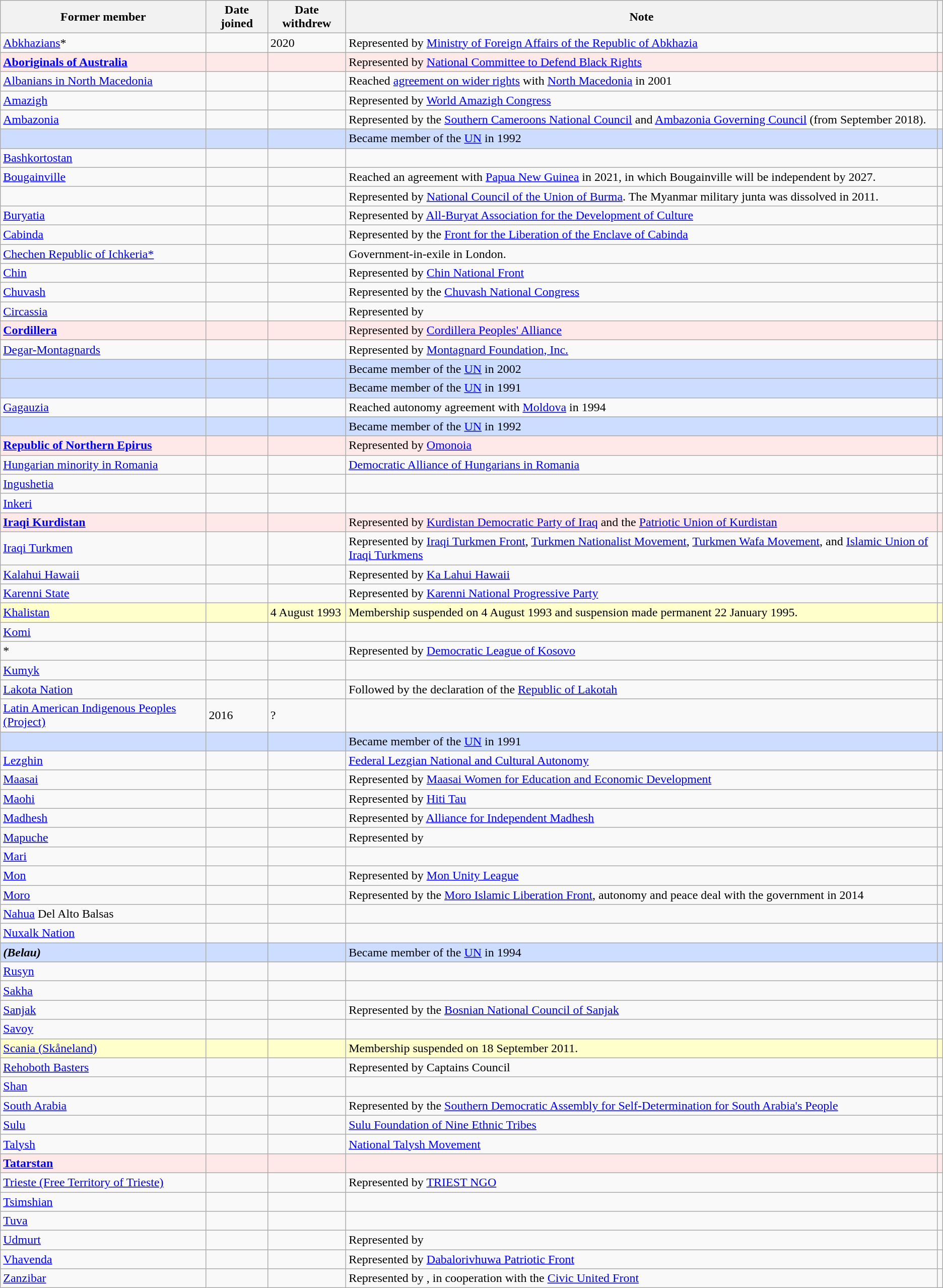<table class="wikitable sortable">
<tr>
<th>Former member</th>
<th>Date joined</th>
<th>Date withdrew</th>
<th class="unsortable">Note</th>
<th class="unsortable"></th>
</tr>
<tr>
<td> <a href='#'>Abkhazians</a>*</td>
<td></td>
<td>2020</td>
<td>Represented by <a href='#'>Ministry of Foreign Affairs of the Republic of Abkhazia</a></td>
<td></td>
</tr>
<tr style="background:#FFE8E8;">
<td> <strong><a href='#'>Aboriginals of Australia</a></strong></td>
<td></td>
<td></td>
<td>Represented by <a href='#'>National Committee to Defend Black Rights</a></td>
<td></td>
</tr>
<tr>
<td> <a href='#'>Albanians in North Macedonia</a></td>
<td></td>
<td></td>
<td>Reached <a href='#'>agreement on wider rights</a> with <a href='#'>North Macedonia</a> in 2001</td>
<td></td>
</tr>
<tr>
<td> <a href='#'>Amazigh</a></td>
<td></td>
<td></td>
<td>Represented by <a href='#'>World Amazigh Congress</a></td>
<td></td>
</tr>
<tr>
<td> <a href='#'>Ambazonia</a></td>
<td></td>
<td></td>
<td>Represented by the <a href='#'>Southern Cameroons National Council</a> and <a href='#'>Ambazonia Governing Council</a> (from September 2018).</td>
<td></td>
</tr>
<tr style="background:#cdf;">
<td><strong><em></em></strong></td>
<td></td>
<td></td>
<td>Became member of the <a href='#'>UN</a> in 1992</td>
<td></td>
</tr>
<tr>
<td> <a href='#'>Bashkortostan</a></td>
<td></td>
<td></td>
<td></td>
<td></td>
</tr>
<tr>
<td> <a href='#'>Bougainville</a></td>
<td></td>
<td></td>
<td>Reached an agreement with <a href='#'>Papua New Guinea</a> in 2021, in which Bougainville will be independent by 2027.</td>
<td></td>
</tr>
<tr>
<td><em></em></td>
<td></td>
<td></td>
<td>Represented by <a href='#'>National Council of the Union of Burma</a>. The Myanmar military junta was dissolved in 2011.</td>
<td></td>
</tr>
<tr>
<td> <a href='#'>Buryatia</a></td>
<td></td>
<td></td>
<td>Represented by <a href='#'>All-Buryat Association for the Development of Culture</a></td>
<td></td>
</tr>
<tr>
<td> <a href='#'>Cabinda</a></td>
<td></td>
<td></td>
<td>Represented by the <a href='#'>Front for the Liberation of the Enclave of Cabinda</a></td>
<td></td>
</tr>
<tr>
<td> <a href='#'>Chechen Republic of Ichkeria*</a></td>
<td></td>
<td></td>
<td>Government-in-exile in London.</td>
<td></td>
</tr>
<tr>
<td> <a href='#'>Chin</a></td>
<td></td>
<td></td>
<td>Represented by <a href='#'>Chin National Front</a></td>
<td></td>
</tr>
<tr>
<td> <a href='#'>Chuvash</a></td>
<td></td>
<td></td>
<td>Represented by the <a href='#'>Chuvash National Congress</a></td>
<td></td>
</tr>
<tr>
<td> <a href='#'>Circassia</a></td>
<td></td>
<td></td>
<td>Represented by </td>
<td></td>
</tr>
<tr style="background:#FFE8E8;">
<td> <strong><a href='#'>Cordillera</a></strong></td>
<td></td>
<td></td>
<td>Represented by <a href='#'>Cordillera Peoples' Alliance</a></td>
<td></td>
</tr>
<tr>
<td><a href='#'>Degar-Montagnards</a></td>
<td></td>
<td></td>
<td>Represented by <a href='#'>Montagnard Foundation, Inc.</a></td>
<td></td>
</tr>
<tr style="background:#cdf;">
<td><em></em></td>
<td></td>
<td></td>
<td>Became member of the <a href='#'>UN</a> in 2002</td>
<td></td>
</tr>
<tr style="background:#cdf;">
<td><strong><em></em></strong></td>
<td></td>
<td></td>
<td>Became member of the <a href='#'>UN</a> in 1991</td>
<td></td>
</tr>
<tr>
<td> <a href='#'>Gagauzia</a></td>
<td></td>
<td></td>
<td>Reached autonomy agreement with <a href='#'>Moldova</a> in 1994</td>
<td></td>
</tr>
<tr style="background:#cdf;">
<td><strong><em></em></strong></td>
<td></td>
<td></td>
<td>Became member of the <a href='#'>UN</a> in 1992</td>
<td></td>
</tr>
<tr style="background:#FFE8E8;">
<td><strong> <a href='#'>Republic of Northern Epirus</a></strong></td>
<td></td>
<td></td>
<td>Represented by <a href='#'>Omonoia</a></td>
<td></td>
</tr>
<tr>
<td> <a href='#'>Hungarian minority in Romania</a></td>
<td></td>
<td></td>
<td><a href='#'>Democratic Alliance of Hungarians in Romania</a></td>
<td></td>
</tr>
<tr>
<td> <a href='#'>Ingushetia</a></td>
<td></td>
<td></td>
<td></td>
<td></td>
</tr>
<tr>
<td> <a href='#'>Inkeri</a></td>
<td></td>
<td></td>
<td></td>
<td></td>
</tr>
<tr style="background:#FFE8E8;">
<td> <strong><a href='#'>Iraqi Kurdistan</a></strong></td>
<td></td>
<td></td>
<td>Represented by <a href='#'>Kurdistan Democratic Party of Iraq</a> and the <a href='#'>Patriotic Union of Kurdistan</a></td>
<td></td>
</tr>
<tr>
<td> <a href='#'>Iraqi Turkmen</a></td>
<td></td>
<td></td>
<td>Represented by <a href='#'>Iraqi Turkmen Front</a>, <a href='#'>Turkmen Nationalist Movement</a>, <a href='#'>Turkmen Wafa Movement</a>, and <a href='#'>Islamic Union of Iraqi Turkmens</a></td>
<td></td>
</tr>
<tr>
<td> <a href='#'>Kalahui Hawaii</a></td>
<td></td>
<td></td>
<td>Represented by <a href='#'>Ka Lahui Hawaii</a></td>
<td></td>
</tr>
<tr>
<td> <a href='#'>Karenni State</a></td>
<td></td>
<td></td>
<td>Represented by <a href='#'>Karenni National Progressive Party</a></td>
<td></td>
</tr>
<tr style="background:#ffc;">
<td> <a href='#'>Khalistan</a></td>
<td></td>
<td>4 August 1993</td>
<td>Membership suspended on 4 August 1993 and suspension made permanent 22 January 1995.</td>
<td></td>
</tr>
<tr>
<td> <a href='#'>Komi</a></td>
<td></td>
<td></td>
<td></td>
<td></td>
</tr>
<tr>
<td>*</td>
<td></td>
<td></td>
<td>Represented by <a href='#'>Democratic League of Kosovo</a></td>
<td></td>
</tr>
<tr>
<td> <a href='#'>Kumyk</a></td>
<td></td>
<td></td>
<td></td>
<td></td>
</tr>
<tr>
<td> <a href='#'>Lakota Nation</a></td>
<td></td>
<td></td>
<td>Followed by the declaration of the <a href='#'>Republic of Lakotah</a></td>
<td></td>
</tr>
<tr>
<td><a href='#'>Latin American Indigenous Peoples (Project)</a></td>
<td>2016</td>
<td>?</td>
<td></td>
<td></td>
</tr>
<tr style="background:#cdf;">
<td><strong><em></em></strong></td>
<td></td>
<td></td>
<td>Became member of the <a href='#'>UN</a> in 1991</td>
<td></td>
</tr>
<tr>
<td> <a href='#'>Lezghin</a></td>
<td></td>
<td></td>
<td><a href='#'>Federal Lezgian National and Cultural Autonomy</a></td>
<td></td>
</tr>
<tr>
<td> <a href='#'>Maasai</a></td>
<td></td>
<td></td>
<td>Represented by <a href='#'>Maasai Women for Education and Economic Development</a></td>
<td></td>
</tr>
<tr>
<td> <a href='#'>Maohi</a></td>
<td></td>
<td></td>
<td>Represented by <a href='#'>Hiti Tau</a></td>
<td></td>
</tr>
<tr>
<td> <a href='#'>Madhesh</a></td>
<td></td>
<td></td>
<td>Represented by <a href='#'>Alliance for Independent Madhesh</a></td>
<td></td>
</tr>
<tr>
<td> <a href='#'>Mapuche</a></td>
<td></td>
<td></td>
<td>Represented by </td>
<td></td>
</tr>
<tr>
<td> <a href='#'>Mari</a></td>
<td></td>
<td></td>
<td></td>
<td></td>
</tr>
<tr>
<td> <a href='#'>Mon</a></td>
<td></td>
<td></td>
<td>Represented by <a href='#'>Mon Unity League</a></td>
<td></td>
</tr>
<tr>
<td> <a href='#'>Moro</a></td>
<td></td>
<td></td>
<td>Represented by the <a href='#'>Moro Islamic Liberation Front</a>, autonomy and peace deal with the government in 2014</td>
<td></td>
</tr>
<tr>
<td><a href='#'>Nahua</a> Del Alto Balsas</td>
<td></td>
<td></td>
<td></td>
<td></td>
</tr>
<tr>
<td> <a href='#'>Nuxalk Nation</a></td>
<td></td>
<td></td>
<td></td>
<td></td>
</tr>
<tr style="background:#cdf;">
<td><strong><em> (Belau)</em></strong></td>
<td></td>
<td></td>
<td>Became member of the <a href='#'>UN</a> in 1994</td>
<td></td>
</tr>
<tr>
<td> <a href='#'>Rusyn</a></td>
<td></td>
<td></td>
<td></td>
<td></td>
</tr>
<tr>
<td> <a href='#'>Sakha</a></td>
<td></td>
<td></td>
<td></td>
<td></td>
</tr>
<tr>
<td> <a href='#'>Sanjak</a></td>
<td></td>
<td></td>
<td>Represented by the <a href='#'>Bosnian National Council of Sanjak</a></td>
<td></td>
</tr>
<tr>
<td> <a href='#'>Savoy</a></td>
<td></td>
<td></td>
<td></td>
<td></td>
</tr>
<tr style="background:#ffc;">
<td> <a href='#'>Scania (Skåneland)</a></td>
<td></td>
<td></td>
<td>Membership suspended on 18 September 2011.</td>
<td></td>
</tr>
<tr>
<td> <a href='#'>Rehoboth Basters</a></td>
<td></td>
<td></td>
<td>Represented by Captains Council</td>
<td></td>
</tr>
<tr>
<td> <a href='#'>Shan</a></td>
<td></td>
<td></td>
<td></td>
<td></td>
</tr>
<tr>
<td> <a href='#'>South Arabia</a></td>
<td></td>
<td></td>
<td>Represented by the <a href='#'>Southern Democratic Assembly for Self-Determination for South Arabia's People</a></td>
<td></td>
</tr>
<tr>
<td> <a href='#'>Sulu</a></td>
<td></td>
<td></td>
<td><a href='#'>Sulu Foundation of Nine Ethnic Tribes</a></td>
<td></td>
</tr>
<tr>
<td> <a href='#'>Talysh</a></td>
<td></td>
<td></td>
<td><a href='#'>National Talysh Movement</a></td>
<td></td>
</tr>
<tr style="background:#FFE8E8;">
<td> <strong><a href='#'>Tatarstan</a></strong></td>
<td></td>
<td></td>
<td></td>
<td></td>
</tr>
<tr>
<td> <a href='#'>Trieste (Free Territory of Trieste)</a></td>
<td></td>
<td></td>
<td>Represented by <a href='#'>TRIEST NGO</a></td>
<td></td>
</tr>
<tr>
<td><a href='#'>Tsimshian</a></td>
<td></td>
<td></td>
<td></td>
<td></td>
</tr>
<tr>
<td> <a href='#'>Tuva</a></td>
<td></td>
<td></td>
<td></td>
<td></td>
</tr>
<tr>
<td> <a href='#'>Udmurt</a></td>
<td></td>
<td></td>
<td>Represented by </td>
<td></td>
</tr>
<tr>
<td> <a href='#'>Vhavenda</a></td>
<td></td>
<td></td>
<td>Represented by <a href='#'>Dabalorivhuwa Patriotic Front</a></td>
<td></td>
</tr>
<tr>
<td> <a href='#'>Zanzibar</a></td>
<td></td>
<td></td>
<td>Represented by , in cooperation with the <a href='#'>Civic United Front</a></td>
<td></td>
</tr>
</table>
